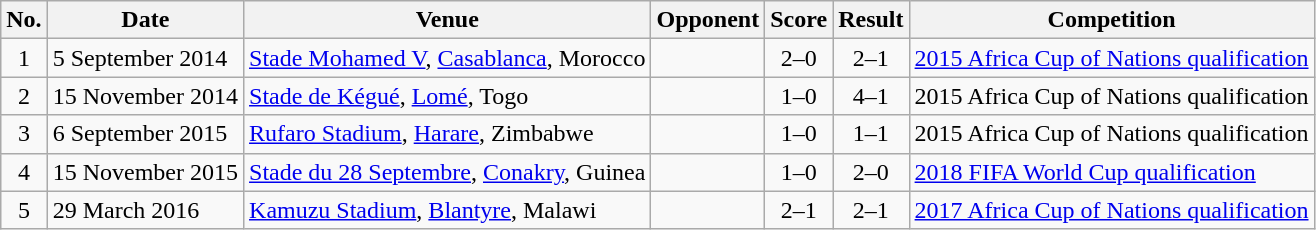<table class="wikitable sortable">
<tr>
<th scope="col">No.</th>
<th scope="col">Date</th>
<th scope="col">Venue</th>
<th scope="col">Opponent</th>
<th scope="col">Score</th>
<th scope="col">Result</th>
<th scope="col">Competition</th>
</tr>
<tr>
<td align="center">1</td>
<td>5 September 2014</td>
<td><a href='#'>Stade Mohamed V</a>, <a href='#'>Casablanca</a>, Morocco</td>
<td></td>
<td align="center">2–0</td>
<td align="center">2–1</td>
<td><a href='#'>2015 Africa Cup of Nations qualification</a></td>
</tr>
<tr>
<td align="center">2</td>
<td>15 November 2014</td>
<td><a href='#'>Stade de Kégué</a>, <a href='#'>Lomé</a>, Togo</td>
<td></td>
<td align="center">1–0</td>
<td align="center">4–1</td>
<td>2015 Africa Cup of Nations qualification</td>
</tr>
<tr>
<td align="center">3</td>
<td>6 September 2015</td>
<td><a href='#'>Rufaro Stadium</a>, <a href='#'>Harare</a>, Zimbabwe</td>
<td></td>
<td align="center">1–0</td>
<td align="center">1–1</td>
<td>2015 Africa Cup of Nations qualification</td>
</tr>
<tr>
<td align="center">4</td>
<td>15 November 2015</td>
<td><a href='#'>Stade du 28 Septembre</a>, <a href='#'>Conakry</a>, Guinea</td>
<td></td>
<td align="center">1–0</td>
<td align="center">2–0</td>
<td><a href='#'>2018 FIFA World Cup qualification</a></td>
</tr>
<tr>
<td align="center">5</td>
<td>29 March 2016</td>
<td><a href='#'>Kamuzu Stadium</a>, <a href='#'>Blantyre</a>, Malawi</td>
<td></td>
<td align="center">2–1</td>
<td align="center">2–1</td>
<td><a href='#'>2017 Africa Cup of Nations qualification</a></td>
</tr>
</table>
